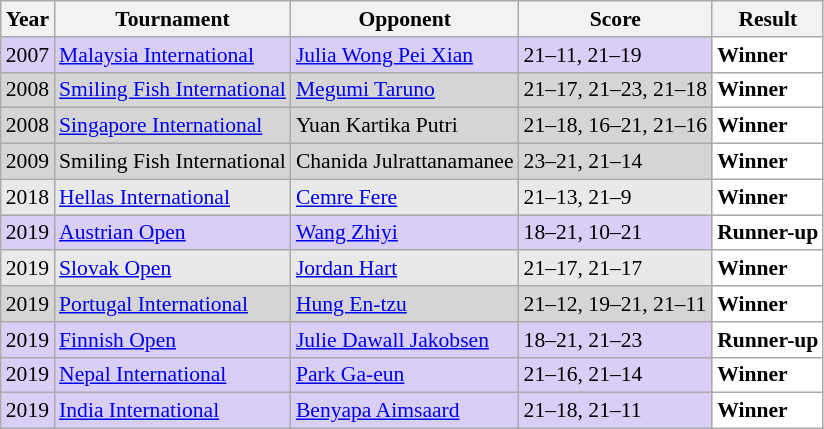<table class="sortable wikitable" style="font-size: 90%;">
<tr>
<th>Year</th>
<th>Tournament</th>
<th>Opponent</th>
<th>Score</th>
<th>Result</th>
</tr>
<tr style="background:#D8CEF6">
<td align="center">2007</td>
<td align="left"><a href='#'>Malaysia International</a></td>
<td align="left"> <a href='#'>Julia Wong Pei Xian</a></td>
<td align="left">21–11, 21–19</td>
<td style="text-align:left; background:white"> <strong>Winner</strong></td>
</tr>
<tr style="background:#D5D5D5">
<td align="center">2008</td>
<td align="left"><a href='#'>Smiling Fish International</a></td>
<td align="left"> <a href='#'>Megumi Taruno</a></td>
<td align="left">21–17, 21–23, 21–18</td>
<td style="text-align:left; background:white"> <strong>Winner</strong></td>
</tr>
<tr style="background:#D5D5D5">
<td align="center">2008</td>
<td align="left"><a href='#'>Singapore International</a></td>
<td align="left"> Yuan Kartika Putri</td>
<td align="left">21–18, 16–21, 21–16</td>
<td style="text-align:left; background:white"> <strong>Winner</strong></td>
</tr>
<tr style="background:#D5D5D5">
<td align="center">2009</td>
<td align="left">Smiling Fish International</td>
<td align="left"> Chanida Julrattanamanee</td>
<td align="left">23–21, 21–14</td>
<td style="text-align:left; background:white"> <strong>Winner</strong></td>
</tr>
<tr style="background:#E9E9E9">
<td align="center">2018</td>
<td align="left"><a href='#'>Hellas International</a></td>
<td align="left"> <a href='#'>Cemre Fere</a></td>
<td align="left">21–13, 21–9</td>
<td style="text-align:left; background:white"> <strong>Winner</strong></td>
</tr>
<tr style="background:#D8CEF6">
<td align="center">2019</td>
<td align="left"><a href='#'>Austrian Open</a></td>
<td align="left"> <a href='#'>Wang Zhiyi</a></td>
<td align="left">18–21, 10–21</td>
<td style="text-align:left; background:white"> <strong>Runner-up</strong></td>
</tr>
<tr style="background:#E9E9E9">
<td align="center">2019</td>
<td align="left"><a href='#'>Slovak Open</a></td>
<td align="left"> <a href='#'>Jordan Hart</a></td>
<td align="left">21–17, 21–17</td>
<td style="text-align:left; background:white"> <strong>Winner</strong></td>
</tr>
<tr style="background:#D5D5D5">
<td align="center">2019</td>
<td align="left"><a href='#'>Portugal International</a></td>
<td align="left"> <a href='#'>Hung En-tzu</a></td>
<td align="left">21–12, 19–21, 21–11</td>
<td style="text-align:left; background:white"> <strong>Winner</strong></td>
</tr>
<tr style="background:#D8CEF6">
<td align="center">2019</td>
<td align="left"><a href='#'>Finnish Open</a></td>
<td align="left"> <a href='#'>Julie Dawall Jakobsen</a></td>
<td align="left">18–21, 21–23</td>
<td style="text-align:left; background:white"> <strong>Runner-up</strong></td>
</tr>
<tr style="background:#D8CEF6">
<td align="center">2019</td>
<td align="left"><a href='#'>Nepal International</a></td>
<td align="left"> <a href='#'>Park Ga-eun</a></td>
<td align="left">21–16, 21–14</td>
<td style="text-align:left; background:white"> <strong>Winner</strong></td>
</tr>
<tr style="background:#D8CEF6">
<td align="center">2019</td>
<td align="left"><a href='#'>India International</a></td>
<td align="left"> <a href='#'>Benyapa Aimsaard</a></td>
<td align="left">21–18, 21–11</td>
<td style="text-align:left; background:white"> <strong>Winner</strong></td>
</tr>
</table>
